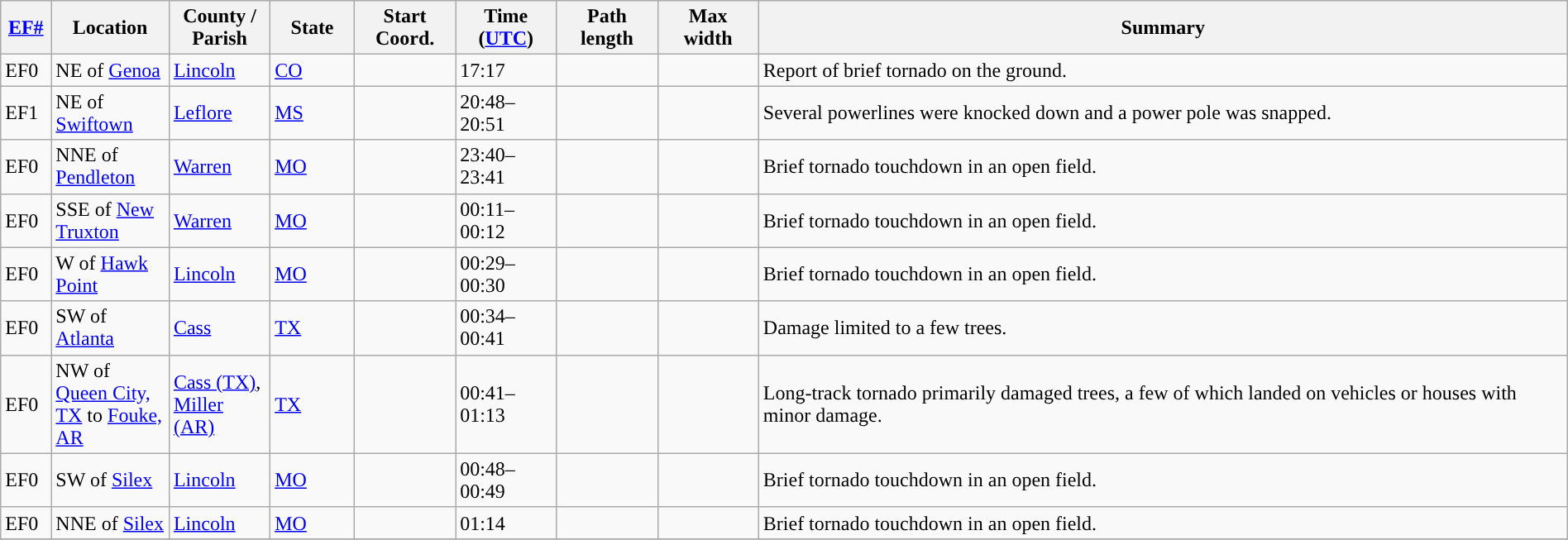<table class="wikitable sortable" style="width:100%;">
<tr>
<th scope="col" width="3%" align="center"><a href='#'>EF#</a></th>
<th scope="col" width="7%" align="center" class="unsortable">Location</th>
<th scope="col" width="6%" align="center" class="unsortable">County / Parish</th>
<th scope="col" width="5%" align="center">State</th>
<th scope="col" width="6%" align="center">Start Coord.</th>
<th scope="col" width="6%" align="center">Time (<a href='#'>UTC</a>)</th>
<th scope="col" width="6%" align="center">Path length</th>
<th scope="col" width="6%" align="center">Max width</th>
<th scope="col" width="48%" class="unsortable" align="center">Summary</th>
</tr>
<tr>
<td>EF0</td>
<td>NE of <a href='#'>Genoa</a></td>
<td><a href='#'>Lincoln</a></td>
<td><a href='#'>CO</a></td>
<td></td>
<td>17:17</td>
<td></td>
<td></td>
<td>Report of brief tornado on the ground.</td>
</tr>
<tr>
<td>EF1</td>
<td>NE of <a href='#'>Swiftown</a></td>
<td><a href='#'>Leflore</a></td>
<td><a href='#'>MS</a></td>
<td></td>
<td>20:48–20:51</td>
<td></td>
<td></td>
<td>Several powerlines were knocked down and a power pole was snapped.</td>
</tr>
<tr>
<td>EF0</td>
<td>NNE of <a href='#'>Pendleton</a></td>
<td><a href='#'>Warren</a></td>
<td><a href='#'>MO</a></td>
<td></td>
<td>23:40–23:41</td>
<td></td>
<td></td>
<td>Brief tornado touchdown in an open field.</td>
</tr>
<tr>
<td>EF0</td>
<td>SSE of <a href='#'>New Truxton</a></td>
<td><a href='#'>Warren</a></td>
<td><a href='#'>MO</a></td>
<td></td>
<td>00:11–00:12</td>
<td></td>
<td></td>
<td>Brief tornado touchdown in an open field.</td>
</tr>
<tr>
<td>EF0</td>
<td>W of <a href='#'>Hawk Point</a></td>
<td><a href='#'>Lincoln</a></td>
<td><a href='#'>MO</a></td>
<td></td>
<td>00:29–00:30</td>
<td></td>
<td></td>
<td>Brief tornado touchdown in an open field.</td>
</tr>
<tr>
<td>EF0</td>
<td>SW of <a href='#'>Atlanta</a></td>
<td><a href='#'>Cass</a></td>
<td><a href='#'>TX</a></td>
<td></td>
<td>00:34–00:41</td>
<td></td>
<td></td>
<td>Damage limited to a few trees.</td>
</tr>
<tr>
<td>EF0</td>
<td>NW of <a href='#'>Queen City, TX</a> to <a href='#'>Fouke, AR</a></td>
<td><a href='#'>Cass (TX)</a>, <a href='#'>Miller (AR)</a></td>
<td><a href='#'>TX</a></td>
<td></td>
<td>00:41–01:13</td>
<td></td>
<td></td>
<td>Long-track tornado primarily damaged trees, a few of which landed on vehicles or houses with minor damage.</td>
</tr>
<tr>
<td>EF0</td>
<td>SW of <a href='#'>Silex</a></td>
<td><a href='#'>Lincoln</a></td>
<td><a href='#'>MO</a></td>
<td></td>
<td>00:48–00:49</td>
<td></td>
<td></td>
<td>Brief tornado touchdown in an open field.</td>
</tr>
<tr>
<td>EF0</td>
<td>NNE of <a href='#'>Silex</a></td>
<td><a href='#'>Lincoln</a></td>
<td><a href='#'>MO</a></td>
<td></td>
<td>01:14</td>
<td></td>
<td></td>
<td>Brief tornado touchdown in an open field.</td>
</tr>
<tr>
</tr>
</table>
